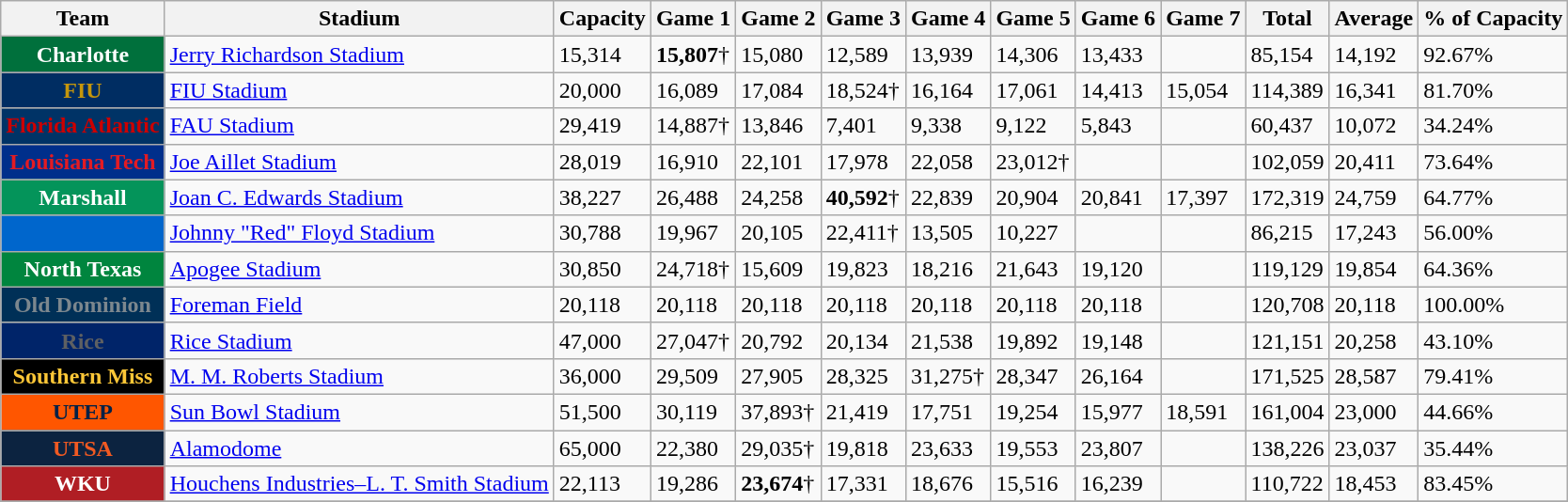<table class="wikitable sortable">
<tr>
<th>Team</th>
<th>Stadium</th>
<th>Capacity</th>
<th>Game 1</th>
<th>Game 2</th>
<th>Game 3</th>
<th>Game 4</th>
<th>Game 5</th>
<th>Game 6</th>
<th>Game 7</th>
<th>Total</th>
<th>Average</th>
<th>% of Capacity</th>
</tr>
<tr>
<th style="background:#00703C; color:#FFFFFF;">Charlotte</th>
<td><a href='#'>Jerry Richardson Stadium</a></td>
<td>15,314</td>
<td><strong>15,807</strong>†</td>
<td>15,080</td>
<td>12,589</td>
<td>13,939</td>
<td>14,306</td>
<td>13,433</td>
<td align=center></td>
<td>85,154</td>
<td>14,192</td>
<td>92.67%</td>
</tr>
<tr>
<th style="background:#002d62; color:#c5960c;">FIU</th>
<td><a href='#'>FIU Stadium</a></td>
<td>20,000</td>
<td>16,089</td>
<td>17,084</td>
<td>18,524†</td>
<td>16,164</td>
<td>17,061</td>
<td>14,413</td>
<td>15,054</td>
<td>114,389</td>
<td>16,341</td>
<td>81.70%</td>
</tr>
<tr>
<th style="background:#003366; color:#CC0000;">Florida Atlantic</th>
<td><a href='#'>FAU Stadium</a></td>
<td>29,419</td>
<td>14,887†</td>
<td>13,846</td>
<td>7,401</td>
<td>9,338</td>
<td>9,122</td>
<td>5,843</td>
<td align=center></td>
<td>60,437</td>
<td>10,072</td>
<td>34.24%</td>
</tr>
<tr>
<th style="background:#002F8B; color:#E31B23;">Louisiana Tech</th>
<td><a href='#'>Joe Aillet Stadium</a></td>
<td>28,019</td>
<td>16,910</td>
<td>22,101</td>
<td>17,978</td>
<td>22,058</td>
<td>23,012†</td>
<td align=center></td>
<td align=center></td>
<td>102,059</td>
<td>20,411</td>
<td>73.64%</td>
</tr>
<tr>
<th style="background:#04945a; color:#FFFFFF;">Marshall</th>
<td><a href='#'>Joan C. Edwards Stadium</a></td>
<td>38,227</td>
<td>26,488</td>
<td>24,258</td>
<td><strong>40,592</strong>†</td>
<td>22,839</td>
<td>20,904</td>
<td>20,841</td>
<td>17,397</td>
<td>172,319</td>
<td>24,759</td>
<td>64.77%</td>
</tr>
<tr>
<th style="background:#0066CC; color:#ffffff;"></th>
<td><a href='#'>Johnny "Red" Floyd Stadium</a></td>
<td>30,788</td>
<td>19,967</td>
<td>20,105</td>
<td>22,411†</td>
<td>13,505</td>
<td>10,227</td>
<td align=center></td>
<td align=center></td>
<td>86,215</td>
<td>17,243</td>
<td>56.00%</td>
</tr>
<tr>
<th style="background:#00853E; color:#FFFFFF;">North Texas</th>
<td><a href='#'>Apogee Stadium</a></td>
<td>30,850</td>
<td>24,718†</td>
<td>15,609</td>
<td>19,823</td>
<td>18,216</td>
<td>21,643</td>
<td>19,120</td>
<td align=center></td>
<td>119,129</td>
<td>19,854</td>
<td>64.36%</td>
</tr>
<tr>
<th style="background:#003057; color:#7c878e;">Old Dominion</th>
<td><a href='#'>Foreman Field</a></td>
<td>20,118</td>
<td>20,118</td>
<td>20,118</td>
<td>20,118</td>
<td>20,118</td>
<td>20,118</td>
<td>20,118</td>
<td align=center></td>
<td>120,708</td>
<td>20,118</td>
<td>100.00%</td>
</tr>
<tr>
<th style="background:#002469; color:#5e6062;">Rice</th>
<td><a href='#'>Rice Stadium</a></td>
<td>47,000</td>
<td>27,047†</td>
<td>20,792</td>
<td>20,134</td>
<td>21,538</td>
<td>19,892</td>
<td>19,148</td>
<td align=center></td>
<td>121,151</td>
<td>20,258</td>
<td>43.10%</td>
</tr>
<tr>
<th style="background:#000000; color:#FDC737;">Southern Miss</th>
<td><a href='#'>M. M. Roberts Stadium</a></td>
<td>36,000</td>
<td>29,509</td>
<td>27,905</td>
<td>28,325</td>
<td>31,275†</td>
<td>28,347</td>
<td>26,164</td>
<td align=center></td>
<td>171,525</td>
<td>28,587</td>
<td>79.41%</td>
</tr>
<tr>
<th style="background:#ff5600; color:#002147;">UTEP</th>
<td><a href='#'>Sun Bowl Stadium</a></td>
<td>51,500</td>
<td>30,119</td>
<td>37,893†</td>
<td>21,419</td>
<td>17,751</td>
<td>19,254</td>
<td>15,977</td>
<td>18,591</td>
<td>161,004</td>
<td>23,000</td>
<td>44.66%</td>
</tr>
<tr>
<th style="background:#0c2340; color:#f15a22;">UTSA</th>
<td><a href='#'>Alamodome</a></td>
<td>65,000</td>
<td>22,380</td>
<td>29,035†</td>
<td>19,818</td>
<td>23,633</td>
<td>19,553</td>
<td>23,807</td>
<td align=center></td>
<td>138,226</td>
<td>23,037</td>
<td>35.44%</td>
</tr>
<tr>
<th style="background:#B01E24; color:#FFFFFF;">WKU</th>
<td><a href='#'>Houchens Industries–L. T. Smith Stadium</a></td>
<td>22,113</td>
<td>19,286</td>
<td><strong>23,674</strong>†</td>
<td>17,331</td>
<td>18,676</td>
<td>15,516</td>
<td>16,239</td>
<td align=center></td>
<td>110,722</td>
<td>18,453</td>
<td>83.45%</td>
</tr>
<tr>
</tr>
</table>
